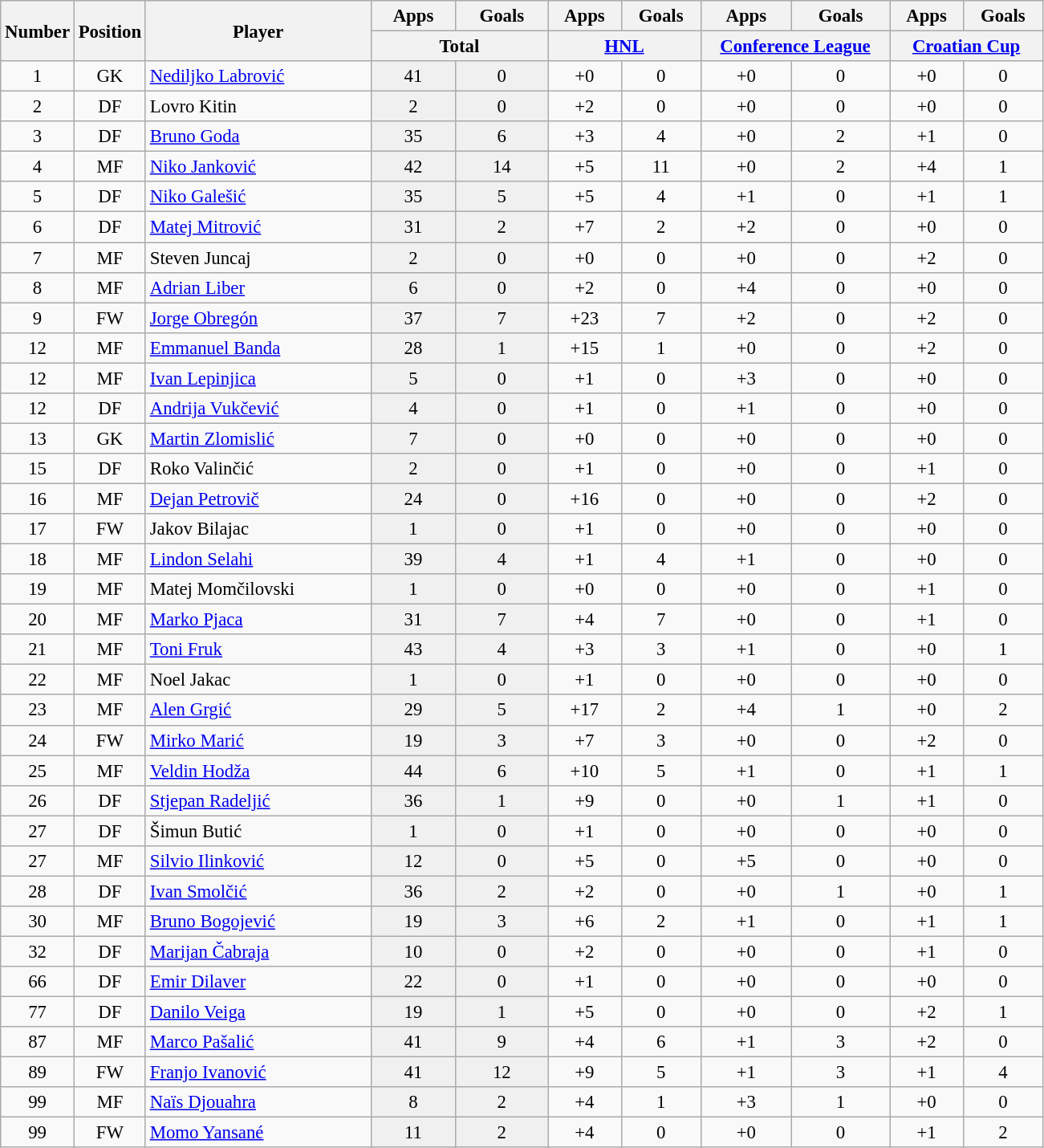<table class="wikitable sortable" style="font-size: 95%; text-align: center;">
<tr>
<th width=40 rowspan="2" align="center">Number</th>
<th width=40 rowspan="2" align="center">Position</th>
<th width=180 rowspan="2" align="center">Player</th>
<th>Apps</th>
<th>Goals</th>
<th>Apps</th>
<th>Goals</th>
<th>Apps</th>
<th>Goals</th>
<th>Apps</th>
<th>Goals</th>
</tr>
<tr>
<th class="unsortable" width=140 colspan="2" align="center">Total</th>
<th class="unsortable" width=120 colspan="2" align="center"><a href='#'>HNL</a></th>
<th class="unsortable" width=150 colspan="2" align="center"><a href='#'>Conference League</a></th>
<th class="unsortable" width=120 colspan="2" align="center"><a href='#'>Croatian Cup</a></th>
</tr>
<tr>
<td>1</td>
<td>GK</td>
<td style="text-align:left;"> <a href='#'>Nediljko Labrović</a></td>
<td style="background: #F0F0F0">41</td>
<td style="background: #F0F0F0">0</td>
<td>+0</td>
<td>0</td>
<td>+0</td>
<td>0</td>
<td>+0</td>
<td>0</td>
</tr>
<tr>
<td>2</td>
<td>DF</td>
<td style="text-align:left;"> Lovro Kitin</td>
<td style="background: #F0F0F0">2</td>
<td style="background: #F0F0F0">0</td>
<td>+2</td>
<td>0</td>
<td>+0</td>
<td>0</td>
<td>+0</td>
<td>0</td>
</tr>
<tr>
<td>3</td>
<td>DF</td>
<td style="text-align:left;"> <a href='#'>Bruno Goda</a></td>
<td style="background: #F0F0F0">35</td>
<td style="background: #F0F0F0">6</td>
<td>+3</td>
<td>4</td>
<td>+0</td>
<td>2</td>
<td>+1</td>
<td>0</td>
</tr>
<tr>
<td>4</td>
<td>MF</td>
<td style="text-align:left;"> <a href='#'>Niko Janković</a></td>
<td style="background: #F0F0F0">42</td>
<td style="background: #F0F0F0">14</td>
<td>+5</td>
<td>11</td>
<td>+0</td>
<td>2</td>
<td>+4</td>
<td>1</td>
</tr>
<tr>
<td>5</td>
<td>DF</td>
<td style="text-align:left;"> <a href='#'>Niko Galešić</a></td>
<td style="background: #F0F0F0">35</td>
<td style="background: #F0F0F0">5</td>
<td>+5</td>
<td>4</td>
<td>+1</td>
<td>0</td>
<td>+1</td>
<td>1</td>
</tr>
<tr>
<td>6</td>
<td>DF</td>
<td style="text-align:left;"> <a href='#'>Matej Mitrović</a></td>
<td style="background: #F0F0F0">31</td>
<td style="background: #F0F0F0">2</td>
<td>+7</td>
<td>2</td>
<td>+2</td>
<td>0</td>
<td>+0</td>
<td>0</td>
</tr>
<tr>
<td>7</td>
<td>MF</td>
<td style="text-align:left;"> Steven Juncaj</td>
<td style="background: #F0F0F0">2</td>
<td style="background: #F0F0F0">0</td>
<td>+0</td>
<td>0</td>
<td>+0</td>
<td>0</td>
<td>+2</td>
<td>0</td>
</tr>
<tr>
<td>8</td>
<td>MF</td>
<td style="text-align:left;"> <a href='#'>Adrian Liber</a></td>
<td style="background: #F0F0F0">6</td>
<td style="background: #F0F0F0">0</td>
<td>+2</td>
<td>0</td>
<td>+4</td>
<td>0</td>
<td>+0</td>
<td>0</td>
</tr>
<tr>
<td>9</td>
<td>FW</td>
<td style="text-align:left;"> <a href='#'>Jorge Obregón</a></td>
<td style="background: #F0F0F0">37</td>
<td style="background: #F0F0F0">7</td>
<td>+23</td>
<td>7</td>
<td>+2</td>
<td>0</td>
<td>+2</td>
<td>0</td>
</tr>
<tr>
<td>12</td>
<td>MF</td>
<td style="text-align:left;"> <a href='#'>Emmanuel Banda</a></td>
<td style="background: #F0F0F0">28</td>
<td style="background: #F0F0F0">1</td>
<td>+15</td>
<td>1</td>
<td>+0</td>
<td>0</td>
<td>+2</td>
<td>0</td>
</tr>
<tr>
<td>12</td>
<td>MF</td>
<td style="text-align:left;"> <a href='#'>Ivan Lepinjica</a></td>
<td style="background: #F0F0F0">5</td>
<td style="background: #F0F0F0">0</td>
<td>+1</td>
<td>0</td>
<td>+3</td>
<td>0</td>
<td>+0</td>
<td>0</td>
</tr>
<tr>
<td>12</td>
<td>DF</td>
<td style="text-align:left;"> <a href='#'>Andrija Vukčević</a></td>
<td style="background: #F0F0F0">4</td>
<td style="background: #F0F0F0">0</td>
<td>+1</td>
<td>0</td>
<td>+1</td>
<td>0</td>
<td>+0</td>
<td>0</td>
</tr>
<tr>
<td>13</td>
<td>GK</td>
<td style="text-align:left;"> <a href='#'>Martin Zlomislić</a></td>
<td style="background: #F0F0F0">7</td>
<td style="background: #F0F0F0">0</td>
<td>+0</td>
<td>0</td>
<td>+0</td>
<td>0</td>
<td>+0</td>
<td>0</td>
</tr>
<tr>
<td>15</td>
<td>DF</td>
<td style="text-align:left;"> Roko Valinčić</td>
<td style="background: #F0F0F0">2</td>
<td style="background: #F0F0F0">0</td>
<td>+1</td>
<td>0</td>
<td>+0</td>
<td>0</td>
<td>+1</td>
<td>0</td>
</tr>
<tr>
<td>16</td>
<td>MF</td>
<td style="text-align:left;"> <a href='#'>Dejan Petrovič</a></td>
<td style="background: #F0F0F0">24</td>
<td style="background: #F0F0F0">0</td>
<td>+16</td>
<td>0</td>
<td>+0</td>
<td>0</td>
<td>+2</td>
<td>0</td>
</tr>
<tr>
<td>17</td>
<td>FW</td>
<td style="text-align:left;"> Jakov Bilajac</td>
<td style="background: #F0F0F0">1</td>
<td style="background: #F0F0F0">0</td>
<td>+1</td>
<td>0</td>
<td>+0</td>
<td>0</td>
<td>+0</td>
<td>0</td>
</tr>
<tr>
<td>18</td>
<td>MF</td>
<td style="text-align:left;"> <a href='#'>Lindon Selahi</a></td>
<td style="background: #F0F0F0">39</td>
<td style="background: #F0F0F0">4</td>
<td>+1</td>
<td>4</td>
<td>+1</td>
<td>0</td>
<td>+0</td>
<td>0</td>
</tr>
<tr>
<td>19</td>
<td>MF</td>
<td style="text-align:left;"> Matej Momčilovski</td>
<td style="background: #F0F0F0">1</td>
<td style="background: #F0F0F0">0</td>
<td>+0</td>
<td>0</td>
<td>+0</td>
<td>0</td>
<td>+1</td>
<td>0</td>
</tr>
<tr>
<td>20</td>
<td>MF</td>
<td style="text-align:left;"> <a href='#'>Marko Pjaca</a></td>
<td style="background: #F0F0F0">31</td>
<td style="background: #F0F0F0">7</td>
<td>+4</td>
<td>7</td>
<td>+0</td>
<td>0</td>
<td>+1</td>
<td>0</td>
</tr>
<tr>
<td>21</td>
<td>MF</td>
<td style="text-align:left;"> <a href='#'>Toni Fruk</a></td>
<td style="background: #F0F0F0">43</td>
<td style="background: #F0F0F0">4</td>
<td>+3</td>
<td>3</td>
<td>+1</td>
<td>0</td>
<td>+0</td>
<td>1</td>
</tr>
<tr>
<td>22</td>
<td>MF</td>
<td style="text-align:left;"> Noel Jakac</td>
<td style="background: #F0F0F0">1</td>
<td style="background: #F0F0F0">0</td>
<td>+1</td>
<td>0</td>
<td>+0</td>
<td>0</td>
<td>+0</td>
<td>0</td>
</tr>
<tr>
<td>23</td>
<td>MF</td>
<td style="text-align:left;"> <a href='#'>Alen Grgić</a></td>
<td style="background: #F0F0F0">29</td>
<td style="background: #F0F0F0">5</td>
<td>+17</td>
<td>2</td>
<td>+4</td>
<td>1</td>
<td>+0</td>
<td>2</td>
</tr>
<tr>
<td>24</td>
<td>FW</td>
<td style="text-align:left;"> <a href='#'>Mirko Marić</a></td>
<td style="background: #F0F0F0">19</td>
<td style="background: #F0F0F0">3</td>
<td>+7</td>
<td>3</td>
<td>+0</td>
<td>0</td>
<td>+2</td>
<td>0</td>
</tr>
<tr>
<td>25</td>
<td>MF</td>
<td style="text-align:left;"> <a href='#'>Veldin Hodža</a></td>
<td style="background: #F0F0F0">44</td>
<td style="background: #F0F0F0">6</td>
<td>+10</td>
<td>5</td>
<td>+1</td>
<td>0</td>
<td>+1</td>
<td>1</td>
</tr>
<tr>
<td>26</td>
<td>DF</td>
<td style="text-align:left;"> <a href='#'>Stjepan Radeljić</a></td>
<td style="background: #F0F0F0">36</td>
<td style="background: #F0F0F0">1</td>
<td>+9</td>
<td>0</td>
<td>+0</td>
<td>1</td>
<td>+1</td>
<td>0</td>
</tr>
<tr>
<td>27</td>
<td>DF</td>
<td style="text-align:left;"> Šimun Butić</td>
<td style="background: #F0F0F0">1</td>
<td style="background: #F0F0F0">0</td>
<td>+1</td>
<td>0</td>
<td>+0</td>
<td>0</td>
<td>+0</td>
<td>0</td>
</tr>
<tr>
<td>27</td>
<td>MF</td>
<td style="text-align:left;"> <a href='#'>Silvio Ilinković</a></td>
<td style="background: #F0F0F0">12</td>
<td style="background: #F0F0F0">0</td>
<td>+5</td>
<td>0</td>
<td>+5</td>
<td>0</td>
<td>+0</td>
<td>0</td>
</tr>
<tr>
<td>28</td>
<td>DF</td>
<td style="text-align:left;"> <a href='#'>Ivan Smolčić</a></td>
<td style="background: #F0F0F0">36</td>
<td style="background: #F0F0F0">2</td>
<td>+2</td>
<td>0</td>
<td>+0</td>
<td>1</td>
<td>+0</td>
<td>1</td>
</tr>
<tr>
<td>30</td>
<td>MF</td>
<td style="text-align:left;"> <a href='#'>Bruno Bogojević</a></td>
<td style="background: #F0F0F0">19</td>
<td style="background: #F0F0F0">3</td>
<td>+6</td>
<td>2</td>
<td>+1</td>
<td>0</td>
<td>+1</td>
<td>1</td>
</tr>
<tr>
<td>32</td>
<td>DF</td>
<td style="text-align:left;"> <a href='#'>Marijan Čabraja</a></td>
<td style="background: #F0F0F0">10</td>
<td style="background: #F0F0F0">0</td>
<td>+2</td>
<td>0</td>
<td>+0</td>
<td>0</td>
<td>+1</td>
<td>0</td>
</tr>
<tr>
<td>66</td>
<td>DF</td>
<td style="text-align:left;"> <a href='#'>Emir Dilaver</a></td>
<td style="background: #F0F0F0">22</td>
<td style="background: #F0F0F0">0</td>
<td>+1</td>
<td>0</td>
<td>+0</td>
<td>0</td>
<td>+0</td>
<td>0</td>
</tr>
<tr>
<td>77</td>
<td>DF</td>
<td style="text-align:left;"> <a href='#'>Danilo Veiga</a></td>
<td style="background: #F0F0F0">19</td>
<td style="background: #F0F0F0">1</td>
<td>+5</td>
<td>0</td>
<td>+0</td>
<td>0</td>
<td>+2</td>
<td>1</td>
</tr>
<tr>
<td>87</td>
<td>MF</td>
<td style="text-align:left;"> <a href='#'>Marco Pašalić</a></td>
<td style="background: #F0F0F0">41</td>
<td style="background: #F0F0F0">9</td>
<td>+4</td>
<td>6</td>
<td>+1</td>
<td>3</td>
<td>+2</td>
<td>0</td>
</tr>
<tr>
<td>89</td>
<td>FW</td>
<td style="text-align:left;"> <a href='#'>Franjo Ivanović</a></td>
<td style="background: #F0F0F0">41</td>
<td style="background: #F0F0F0">12</td>
<td>+9</td>
<td>5</td>
<td>+1</td>
<td>3</td>
<td>+1</td>
<td>4</td>
</tr>
<tr>
<td>99</td>
<td>MF</td>
<td style="text-align:left;"> <a href='#'>Naïs Djouahra</a></td>
<td style="background: #F0F0F0">8</td>
<td style="background: #F0F0F0">2</td>
<td>+4</td>
<td>1</td>
<td>+3</td>
<td>1</td>
<td>+0</td>
<td>0</td>
</tr>
<tr>
<td>99</td>
<td>FW</td>
<td style="text-align:left;"> <a href='#'>Momo Yansané</a></td>
<td style="background: #F0F0F0">11</td>
<td style="background: #F0F0F0">2</td>
<td>+4</td>
<td>0</td>
<td>+0</td>
<td>0</td>
<td>+1</td>
<td>2</td>
</tr>
</table>
